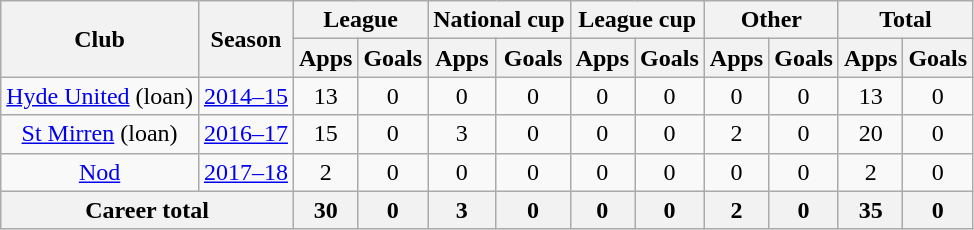<table class="wikitable" style="text-align:center">
<tr>
<th rowspan="2">Club</th>
<th rowspan="2">Season</th>
<th colspan="2">League</th>
<th colspan="2">National cup</th>
<th colspan="2">League cup</th>
<th colspan="2">Other</th>
<th colspan="2">Total</th>
</tr>
<tr>
<th>Apps</th>
<th>Goals</th>
<th>Apps</th>
<th>Goals</th>
<th>Apps</th>
<th>Goals</th>
<th>Apps</th>
<th>Goals</th>
<th>Apps</th>
<th>Goals</th>
</tr>
<tr>
<td><a href='#'>Hyde United</a> (loan)</td>
<td><a href='#'>2014–15</a></td>
<td>13</td>
<td>0</td>
<td>0</td>
<td>0</td>
<td>0</td>
<td>0</td>
<td>0</td>
<td>0</td>
<td>13</td>
<td>0</td>
</tr>
<tr>
<td><a href='#'>St Mirren</a> (loan)</td>
<td><a href='#'>2016–17</a></td>
<td>15</td>
<td>0</td>
<td>3</td>
<td>0</td>
<td>0</td>
<td>0</td>
<td>2</td>
<td>0</td>
<td>20</td>
<td>0</td>
</tr>
<tr>
<td><a href='#'>Nod</a></td>
<td><a href='#'>2017–18</a></td>
<td>2</td>
<td>0</td>
<td>0</td>
<td>0</td>
<td>0</td>
<td>0</td>
<td>0</td>
<td>0</td>
<td>2</td>
<td>0</td>
</tr>
<tr>
<th colspan="2">Career total</th>
<th>30</th>
<th>0</th>
<th>3</th>
<th>0</th>
<th>0</th>
<th>0</th>
<th>2</th>
<th>0</th>
<th>35</th>
<th>0</th>
</tr>
</table>
